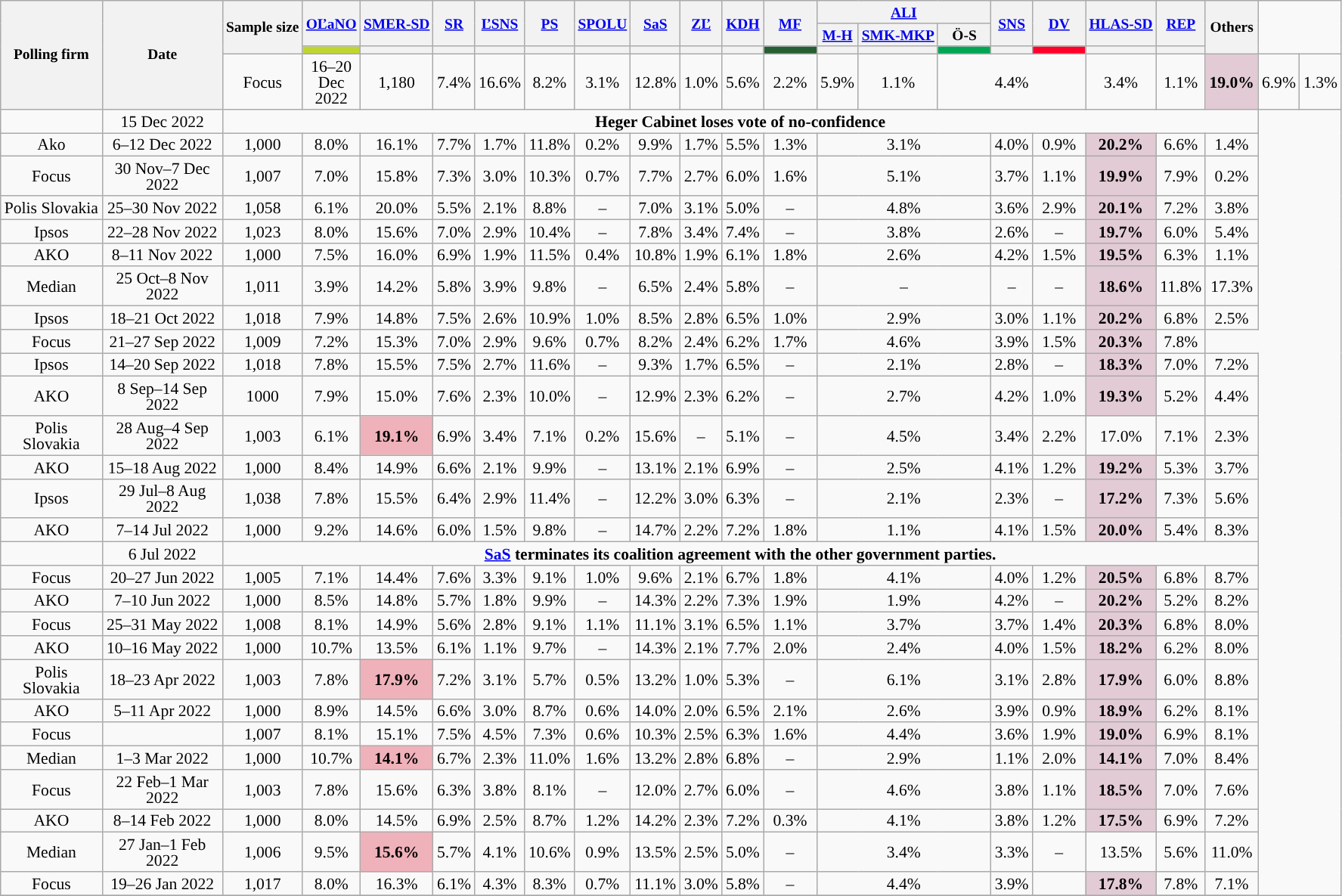<table class="wikitable sortable nowrap mw-datatable" style="text-align:center; font-size:90%; line-height:14px;">
<tr style="font-size:90%";>
<th rowspan="4">Polling firm</th>
<th style="width:100px;" data-sort-type="date"; rowspan="4">Date</th>
<th class="unsortable" rowspan="3">Sample size</th>
<th class="unsortable" rowspan="2"><a href='#'>OĽaNO</a></th>
<th class="unsortable" rowspan="2"><a href='#'>SMER-SD</a></th>
<th class="unsortable" rowspan="2"><a href='#'>SR</a></th>
<th class="unsortable" rowspan="2"><a href='#'>ĽSNS</a></th>
<th class="unsortable" rowspan="2"><a href='#'>PS</a></th>
<th class="unsortable" rowspan="2"><a href='#'>SPOLU</a></th>
<th class="unsortable" rowspan="2"><a href='#'>SaS</a></th>
<th class="unsortable" rowspan="2"><a href='#'>ZĽ</a></th>
<th class="unsortable" rowspan="2"><a href='#'>KDH</a></th>
<th class="unsortable" rowspan="2"><a href='#'>MF</a></th>
<th class="unsortable" colspan="3"><a href='#'>ALI</a></th>
<th class="unsortable" rowspan="2"><a href='#'>SNS</a></th>
<th class="unsortable" rowspan="2"><a href='#'>DV</a></th>
<th class="unsortable" rowspan="2"><a href='#'>HLAS-SD</a></th>
<th class="unsortable" rowspan="2"><a href='#'>REP</a></th>
<th class="unsortable" style="width:20px;" rowspan="3">Others</th>
</tr>
<tr style="font-size:90%";>
<th class="unsortable"><a href='#'>M-H</a></th>
<th class="unsortable"><a href='#'>SMK-MKP</a></th>
<th class="unsortable">Ö-S</th>
</tr>
<tr>
<th style="background:#BED62F; width:40px;"></th>
<th style="background:"></th>
<th style="background:"></th>
<th style="background:"></th>
<th style="background:"></th>
<th style="background:"></th>
<th style="background:"></th>
<th style="background:"></th>
<th style="background:"></th>
<th style="background:#275D33; width:40px;"></th>
<th style="background:"></th>
<th style="background:"></th>
<th style="background:#00A652; width:40px;"></th>
<th style="background:"></th>
<th style="background:#FF002B; width:40px;"></th>
<th style="background:"></th>
<th style="background:"></th>
</tr>
<tr>
<td>Focus</td>
<td data-sort-value="2022-12-20">16–20 Dec 2022</td>
<td>1,180</td>
<td>7.4%<br></td>
<td>16.6%<br></td>
<td>8.2%<br></td>
<td>3.1%<br></td>
<td>12.8%<br></td>
<td>1.0%<br></td>
<td>5.6%<br></td>
<td>2.2%<br></td>
<td>5.9%<br></td>
<td>1.1%<br></td>
<td colspan=3>4.4%<br></td>
<td>3.4%<br></td>
<td>1.1%<br></td>
<td style="background:#E2CBD4;"><strong>19.0%</strong><br></td>
<td>6.9%<br></td>
<td>1.3%</td>
</tr>
<tr>
<td></td>
<td data-sort-value="2022-12-15">15 Dec 2022</td>
<td colspan="19"><strong>Heger Cabinet loses vote of no-confidence</strong></td>
</tr>
<tr>
<td>Ako</td>
<td data-sort-value="2022-12-12">6–12 Dec 2022</td>
<td>1,000</td>
<td>8.0%<br></td>
<td>16.1%<br></td>
<td>7.7%<br></td>
<td>1.7%<br></td>
<td>11.8%<br></td>
<td>0.2%<br></td>
<td>9.9%<br></td>
<td>1.7%<br></td>
<td>5.5%<br></td>
<td>1.3%<br></td>
<td colspan=3>3.1%<br></td>
<td>4.0%<br></td>
<td>0.9%<br></td>
<td style="background:#E2CBD4;"><strong>20.2%</strong><br></td>
<td>6.6%<br></td>
<td>1.4%</td>
</tr>
<tr>
<td>Focus</td>
<td data-sort-value="2022-12-07">30 Nov–7 Dec 2022</td>
<td>1,007</td>
<td>7.0%<br></td>
<td>15.8%<br></td>
<td>7.3%<br></td>
<td>3.0%<br></td>
<td>10.3%<br></td>
<td>0.7%<br></td>
<td>7.7%<br></td>
<td>2.7%<br></td>
<td>6.0%<br></td>
<td>1.6%<br></td>
<td colspan=3>5.1%<br></td>
<td>3.7%<br></td>
<td>1.1%<br></td>
<td style="background:#E2CBD4;"><strong>19.9%</strong><br></td>
<td>7.9%<br></td>
<td>0.2%</td>
</tr>
<tr>
<td>Polis Slovakia</td>
<td data-sort-value="2022-11-30">25–30 Nov 2022</td>
<td>1,058</td>
<td>6.1%</td>
<td>20.0%</td>
<td>5.5%</td>
<td>2.1%</td>
<td>8.8%</td>
<td>–</td>
<td>7.0%</td>
<td>3.1%</td>
<td>5.0%</td>
<td>–</td>
<td colspan=3>4.8%</td>
<td>3.6%</td>
<td>2.9%</td>
<td style="background:#E2CBD4;"><strong>20.1%</strong></td>
<td>7.2%</td>
<td>3.8%</td>
</tr>
<tr>
<td>Ipsos</td>
<td data-sort-value="2022-11-28">22–28 Nov 2022</td>
<td>1,023</td>
<td>8.0%</td>
<td>15.6%</td>
<td>7.0%</td>
<td>2.9%</td>
<td>10.4%</td>
<td>–</td>
<td>7.8%</td>
<td>3.4%</td>
<td>7.4%</td>
<td>–</td>
<td colspan=3>3.8%</td>
<td>2.6%</td>
<td>–</td>
<td style="background:#E2CBD4;"><strong>19.7%</strong></td>
<td>6.0%</td>
<td>5.4%</td>
</tr>
<tr>
<td>AKO</td>
<td data-sort-value="2022-11-11">8–11 Nov 2022</td>
<td>1,000</td>
<td>7.5%</td>
<td>16.0%</td>
<td>6.9%</td>
<td>1.9%</td>
<td>11.5%</td>
<td>0.4%</td>
<td>10.8%</td>
<td>1.9%</td>
<td>6.1%</td>
<td>1.8%</td>
<td colspan=3>2.6%</td>
<td>4.2%</td>
<td>1.5%</td>
<td style="background:#E2CBD4;"><strong>19.5%</strong></td>
<td>6.3%</td>
<td>1.1%</td>
</tr>
<tr>
<td>Median</td>
<td data-sort-value="2022-11-08">25 Oct–8 Nov 2022</td>
<td>1,011</td>
<td>3.9%</td>
<td>14.2%</td>
<td>5.8%</td>
<td>3.9%</td>
<td>9.8%</td>
<td>–</td>
<td>6.5%</td>
<td>2.4%</td>
<td>5.8%</td>
<td>–</td>
<td colspan=3>–</td>
<td>–</td>
<td>–</td>
<td style="background:#E2CBD4;"><strong>18.6%</strong></td>
<td>11.8%</td>
<td>17.3%</td>
</tr>
<tr>
<td>Ipsos</td>
<td data-sort-value="2022-10-21">18–21 Oct 2022</td>
<td>1,018</td>
<td>7.9%</td>
<td>14.8%</td>
<td>7.5%</td>
<td>2.6%</td>
<td>10.9%</td>
<td>1.0%</td>
<td>8.5%</td>
<td>2.8%</td>
<td>6.5%</td>
<td>1.0%</td>
<td colspan=3>2.9%</td>
<td>3.0%</td>
<td>1.1%</td>
<td style="background:#E2CBD4;"><strong>20.2%</strong></td>
<td>6.8%</td>
<td>2.5%</td>
</tr>
<tr>
<td>Focus</td>
<td data-sort-value="2022-09-27">21–27 Sep 2022</td>
<td>1,009</td>
<td>7.2%<br></td>
<td>15.3%<br></td>
<td>7.0%<br></td>
<td>2.9%<br></td>
<td>9.6%<br></td>
<td>0.7%<br></td>
<td>8.2%<br></td>
<td>2.4%<br></td>
<td>6.2%<br></td>
<td>1.7%<br></td>
<td colspan=3>4.6%<br></td>
<td>3.9%<br></td>
<td>1.5%<br></td>
<td style="background:#E2CBD4;"><strong>20.3%</strong><br></td>
<td>7.8%<br></td>
</tr>
<tr>
<td>Ipsos</td>
<td data-sort-value="2022-09-20">14–20 Sep 2022</td>
<td>1,018</td>
<td>7.8%</td>
<td>15.5%</td>
<td>7.5%</td>
<td>2.7%</td>
<td>11.6%</td>
<td>–</td>
<td>9.3%</td>
<td>1.7%</td>
<td>6.5%</td>
<td>–</td>
<td colspan=3>2.1%</td>
<td>2.8%</td>
<td>–</td>
<td style="background:#E2CBD4;"><strong>18.3%</strong></td>
<td>7.0%</td>
<td>7.2%</td>
</tr>
<tr>
<td>AKO</td>
<td data-sort-value="2022-09-14">8 Sep–14 Sep 2022</td>
<td>1000</td>
<td>7.9%<br></td>
<td>15.0%<br></td>
<td>7.6%<br></td>
<td>2.3%<br></td>
<td>10.0%<br></td>
<td>–</td>
<td>12.9%<br></td>
<td>2.3%<br></td>
<td>6.2%<br></td>
<td>–</td>
<td colspan="3">2.7%<br></td>
<td>4.2%<br></td>
<td>1.0%<br></td>
<td bgcolor="#E2CBD4"><strong>19.3%</strong><br></td>
<td>5.2%<br></td>
<td>4.4%</td>
</tr>
<tr>
<td>Polis<br>Slovakia</td>
<td data-sort-value="2022-09-04">28 Aug–4 Sep 2022</td>
<td>1,003</td>
<td>6.1%<br></td>
<td style="background:#F0B2BA;"><strong>19.1%</strong><br></td>
<td>6.9%<br></td>
<td>3.4%<br></td>
<td>7.1%<br></td>
<td>0.2%<br></td>
<td>15.6%<br></td>
<td>–</td>
<td>5.1%<br></td>
<td>–</td>
<td colspan="3">4.5%<br></td>
<td>3.4%<br></td>
<td>2.2%<br></td>
<td>17.0%<br></td>
<td>7.1%<br></td>
<td>2.3%</td>
</tr>
<tr>
<td>AKO</td>
<td data-sort-value="2022-08-18">15–18 Aug 2022</td>
<td>1,000</td>
<td>8.4%</td>
<td>14.9%</td>
<td>6.6%</td>
<td>2.1%</td>
<td>9.9%</td>
<td>–</td>
<td>13.1%</td>
<td>2.1%</td>
<td>6.9%</td>
<td>–</td>
<td colspan=3>2.5%</td>
<td>4.1%</td>
<td>1.2%</td>
<td style="background:#E2CBD4;"><strong>19.2%</strong></td>
<td>5.3%</td>
<td>3.7%</td>
</tr>
<tr>
<td>Ipsos</td>
<td data-sort-value="2022-08-08">29 Jul–8 Aug 2022</td>
<td>1,038</td>
<td>7.8%</td>
<td>15.5%</td>
<td>6.4%</td>
<td>2.9%</td>
<td>11.4%</td>
<td>–</td>
<td>12.2%</td>
<td>3.0%</td>
<td>6.3%</td>
<td>–</td>
<td colspan=3>2.1%</td>
<td>2.3%</td>
<td>–</td>
<td style="background:#E2CBD4;"><strong>17.2%</strong></td>
<td>7.3%</td>
<td>5.6%</td>
</tr>
<tr>
<td>AKO</td>
<td data-sort-value="2022-07-14">7–14 Jul 2022</td>
<td>1,000</td>
<td>9.2%<br></td>
<td>14.6%<br></td>
<td>6.0%<br></td>
<td>1.5%<br></td>
<td>9.8%<br></td>
<td>–</td>
<td>14.7%<br></td>
<td>2.2%<br></td>
<td>7.2%<br></td>
<td>1.8%<br></td>
<td colspan=3>1.1%<br></td>
<td>4.1%<br></td>
<td>1.5%<br></td>
<td style="background:#E2CBD4;"><strong>20.0%</strong><br></td>
<td>5.4%<br></td>
<td>8.3%</td>
</tr>
<tr>
<td></td>
<td data-sort-value="2022-07-06">6 Jul 2022</td>
<td colspan="19"><strong><a href='#'>SaS</a> terminates its coalition agreement with the other government parties.</strong></td>
</tr>
<tr>
<td>Focus</td>
<td data-sort-value="2022-06-27">20–27 Jun 2022</td>
<td>1,005</td>
<td>7.1%<br></td>
<td>14.4%<br></td>
<td>7.6%<br></td>
<td>3.3%<br></td>
<td>9.1%<br></td>
<td>1.0%<br></td>
<td>9.6%<br></td>
<td>2.1%<br></td>
<td>6.7%<br></td>
<td>1.8%<br></td>
<td colspan=3>4.1%<br></td>
<td>4.0%<br></td>
<td>1.2%<br></td>
<td style="background:#E2CBD4;"><strong>20.5%</strong><br></td>
<td>6.8%<br></td>
<td>8.7%</td>
</tr>
<tr>
<td>AKO</td>
<td data-sort-value="2022-06-10">7–10 Jun 2022</td>
<td>1,000</td>
<td>8.5%<br></td>
<td>14.8%<br></td>
<td>5.7%<br></td>
<td>1.8%<br></td>
<td>9.9%<br></td>
<td>–</td>
<td>14.3%<br></td>
<td>2.2%<br></td>
<td>7.3%<br></td>
<td>1.9%<br></td>
<td colspan=3>1.9%<br></td>
<td>4.2%<br></td>
<td>–</td>
<td style="background:#E2CBD4;"><strong>20.2%</strong><br></td>
<td>5.2%<br></td>
<td>8.2%</td>
</tr>
<tr>
<td>Focus</td>
<td data-sort-value="2022-05-31">25–31 May 2022</td>
<td>1,008</td>
<td>8.1%<br></td>
<td>14.9%<br></td>
<td>5.6%<br></td>
<td>2.8%<br></td>
<td>9.1%<br></td>
<td>1.1%<br></td>
<td>11.1%<br></td>
<td>3.1%<br></td>
<td>6.5%<br></td>
<td>1.1%<br></td>
<td colspan=3>3.7%<br></td>
<td>3.7%<br></td>
<td>1.4%<br></td>
<td style="background:#E2CBD4;"><strong>20.3%</strong><br></td>
<td>6.8%<br></td>
<td>8.0%</td>
</tr>
<tr>
<td>AKO</td>
<td data-sort-value="2022-05-16">10–16 May 2022</td>
<td>1,000</td>
<td>10.7%<br></td>
<td>13.5%<br></td>
<td>6.1%<br></td>
<td>1.1%<br></td>
<td>9.7%<br></td>
<td>–</td>
<td>14.3%<br></td>
<td>2.1%<br></td>
<td>7.7%<br></td>
<td>2.0%<br></td>
<td colspan="3">2.4%<br></td>
<td>4.0%<br></td>
<td>1.5%<br></td>
<td style="background:#E2CBD4;"><strong>18.2%</strong><br></td>
<td>6.2%<br></td>
<td>8.0%</td>
</tr>
<tr>
<td>Polis<br>Slovakia</td>
<td data-sort-value="2022-04-23">18–23 Apr 2022</td>
<td>1,003</td>
<td>7.8%<br></td>
<td style="background:#F0B2BA;"><strong>17.9%</strong><br></td>
<td>7.2%<br></td>
<td>3.1%<br></td>
<td>5.7%<br></td>
<td>0.5%<br></td>
<td>13.2%<br></td>
<td>1.0%<br></td>
<td>5.3%<br></td>
<td>–</td>
<td colspan="3">6.1%<br></td>
<td>3.1%<br></td>
<td>2.8%<br></td>
<td style="background:#E2CBD4;"><strong>17.9%</strong><br></td>
<td>6.0%<br></td>
<td>8.8%</td>
</tr>
<tr>
<td>AKO</td>
<td data-sort-value="2022-04-11">5–11 Apr 2022</td>
<td>1,000</td>
<td>8.9%<br></td>
<td>14.5%<br></td>
<td>6.6%<br></td>
<td>3.0%<br></td>
<td>8.7%<br></td>
<td>0.6%<br></td>
<td>14.0%<br></td>
<td>2.0%<br></td>
<td>6.5%<br></td>
<td>2.1%<br></td>
<td colspan="3">2.6%<br></td>
<td>3.9%<br></td>
<td>0.9%<br></td>
<td style="background:#E2CBD4;"><strong>18.9%</strong><br></td>
<td>6.2%<br></td>
<td>8.1%</td>
</tr>
<tr>
<td>Focus</td>
<td data-sort-value="2022-04-06"></td>
<td>1,007</td>
<td>8.1% <br></td>
<td>15.1% <br></td>
<td>7.5% <br></td>
<td>4.5% <br></td>
<td>7.3% <br></td>
<td>0.6%<br></td>
<td>10.3% <br></td>
<td>2.5% <br></td>
<td>6.3% <br></td>
<td>1.6%<br></td>
<td colspan="3">4.4% <br></td>
<td>3.6%<br></td>
<td>1.9%<br></td>
<td style="background:#E2CBD4;"><strong>19.0%</strong></td>
<td>6.9% <br></td>
<td>8.1%</td>
</tr>
<tr>
<td>Median</td>
<td data-sort-value="2022-03-03">1–3 Mar 2022</td>
<td>1,000</td>
<td>10.7%</td>
<td style="background:#F0B2BA;"><strong>14.1%</strong></td>
<td>6.7%</td>
<td>2.3%</td>
<td>11.0%</td>
<td>1.6%</td>
<td>13.2%</td>
<td>2.8%</td>
<td>6.8%</td>
<td>–</td>
<td colspan="3">2.9%</td>
<td>1.1%</td>
<td>2.0%</td>
<td style="background:#E2CBD4;"><strong>14.1%</strong></td>
<td>7.0%</td>
<td>8.4%</td>
</tr>
<tr>
<td>Focus</td>
<td data-sort-value="2022-03-01">22 Feb–1 Mar 2022</td>
<td>1,003</td>
<td>7.8%<br></td>
<td>15.6%<br></td>
<td>6.3%<br></td>
<td>3.8%<br></td>
<td>8.1%<br></td>
<td>–</td>
<td>12.0%<br></td>
<td>2.7%<br></td>
<td>6.0%<br></td>
<td>–</td>
<td colspan="3">4.6%<br></td>
<td>3.8%<br></td>
<td>1.1%<br></td>
<td style="background:#E2CBD4;"><strong>18.5%</strong><br></td>
<td>7.0%<br></td>
<td>7.6%</td>
</tr>
<tr>
<td>AKO</td>
<td data-sort-value="2022-02-14">8–14 Feb 2022</td>
<td>1,000</td>
<td>8.0%<br></td>
<td>14.5%<br></td>
<td>6.9%<br></td>
<td>2.5%<br></td>
<td>8.7%<br></td>
<td>1.2%<br></td>
<td>14.2%<br></td>
<td>2.3%<br></td>
<td>7.2%<br></td>
<td>0.3%<br></td>
<td colspan="3">4.1%<br></td>
<td>3.8%<br></td>
<td>1.2%<br></td>
<td style="background:#E2CBD4;"><strong>17.5%</strong><br></td>
<td>6.9%<br></td>
<td>7.2%</td>
</tr>
<tr>
<td>Median</td>
<td data-sort-value="2022-02-01">27 Jan–1 Feb 2022</td>
<td>1,006</td>
<td>9.5%</td>
<td style="background:#F0B2BA;"><strong>15.6%</strong></td>
<td>5.7%</td>
<td>4.1%</td>
<td>10.6%</td>
<td>0.9%</td>
<td>13.5%</td>
<td>2.5%</td>
<td>5.0%</td>
<td>–</td>
<td colspan="3">3.4%</td>
<td>3.3%</td>
<td>–</td>
<td>13.5%</td>
<td>5.6%</td>
<td>11.0%</td>
</tr>
<tr>
<td>Focus</td>
<td data-sort-value="2022-01-26">19–26 Jan 2022</td>
<td>1,017</td>
<td>8.0%<br></td>
<td>16.3%<br></td>
<td>6.1%<br></td>
<td>4.3%<br></td>
<td>8.3%<br></td>
<td>0.7%<br></td>
<td>11.1%<br></td>
<td>3.0%<br></td>
<td>5.8%<br></td>
<td>–</td>
<td colspan="3">4.4%<br></td>
<td>3.9%<br></td>
<td></td>
<td style="background:#E2CBD4;"><strong>17.8%</strong><br></td>
<td>7.8%<br></td>
<td>7.1%</td>
</tr>
<tr>
</tr>
</table>
